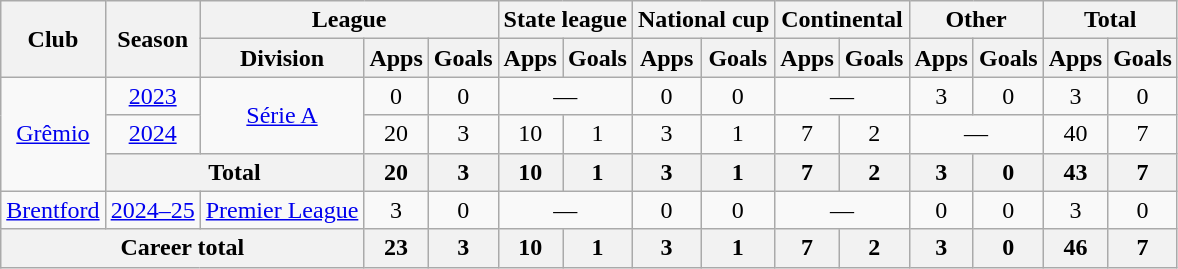<table class="wikitable" style="text-align:center">
<tr>
<th rowspan="2">Club</th>
<th rowspan="2">Season</th>
<th colspan="3">League</th>
<th colspan="2">State league</th>
<th colspan="2">National cup</th>
<th colspan="2">Continental</th>
<th colspan="2">Other</th>
<th colspan="2">Total</th>
</tr>
<tr>
<th>Division</th>
<th>Apps</th>
<th>Goals</th>
<th>Apps</th>
<th>Goals</th>
<th>Apps</th>
<th>Goals</th>
<th>Apps</th>
<th>Goals</th>
<th>Apps</th>
<th>Goals</th>
<th>Apps</th>
<th>Goals</th>
</tr>
<tr>
<td rowspan="3"><a href='#'>Grêmio</a></td>
<td><a href='#'>2023</a></td>
<td rowspan="2"><a href='#'>Série A</a></td>
<td>0</td>
<td>0</td>
<td colspan="2">—</td>
<td>0</td>
<td>0</td>
<td colspan="2">—</td>
<td>3</td>
<td>0</td>
<td>3</td>
<td>0</td>
</tr>
<tr>
<td><a href='#'>2024</a></td>
<td>20</td>
<td>3</td>
<td>10</td>
<td>1</td>
<td>3</td>
<td>1</td>
<td>7</td>
<td>2</td>
<td colspan="2">—</td>
<td>40</td>
<td>7</td>
</tr>
<tr>
<th colspan="2">Total</th>
<th>20</th>
<th>3</th>
<th>10</th>
<th>1</th>
<th>3</th>
<th>1</th>
<th>7</th>
<th>2</th>
<th>3</th>
<th>0</th>
<th>43</th>
<th>7</th>
</tr>
<tr>
<td><a href='#'>Brentford</a></td>
<td><a href='#'>2024–25</a></td>
<td><a href='#'>Premier League</a></td>
<td>3</td>
<td>0</td>
<td colspan="2">—</td>
<td>0</td>
<td>0</td>
<td colspan="2">—</td>
<td>0</td>
<td>0</td>
<td>3</td>
<td>0</td>
</tr>
<tr>
<th colspan="3">Career total</th>
<th>23</th>
<th>3</th>
<th>10</th>
<th>1</th>
<th>3</th>
<th>1</th>
<th>7</th>
<th>2</th>
<th>3</th>
<th>0</th>
<th>46</th>
<th>7</th>
</tr>
</table>
